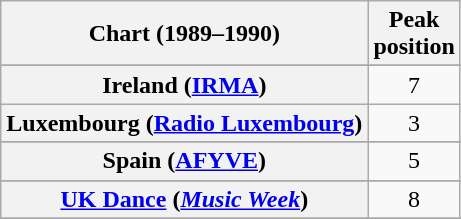<table class="wikitable sortable plainrowheaders">
<tr>
<th>Chart (1989–1990)</th>
<th>Peak<br>position</th>
</tr>
<tr>
</tr>
<tr>
</tr>
<tr>
</tr>
<tr>
<th scope="row">Ireland (<a href='#'>IRMA</a>)</th>
<td style="text-align:center;">7</td>
</tr>
<tr>
<th scope="row">Luxembourg (<a href='#'>Radio Luxembourg</a>)</th>
<td align="center">3</td>
</tr>
<tr>
</tr>
<tr>
</tr>
<tr>
</tr>
<tr>
<th scope="row">Spain (<a href='#'>AFYVE</a>)</th>
<td style="text-align:center;">5</td>
</tr>
<tr>
</tr>
<tr>
<th scope="row"><a href='#'>UK Dance</a> (<em><a href='#'>Music Week</a></em>)</th>
<td align="center">8</td>
</tr>
<tr>
</tr>
</table>
